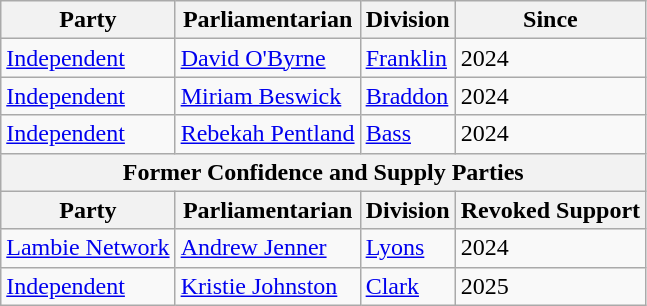<table class="wikitable">
<tr>
<th>Party</th>
<th>Parliamentarian</th>
<th>Division</th>
<th>Since</th>
</tr>
<tr>
<td><a href='#'>Independent</a></td>
<td><a href='#'>David O'Byrne</a></td>
<td><a href='#'>Franklin</a></td>
<td>2024</td>
</tr>
<tr>
<td><a href='#'>Independent</a></td>
<td><a href='#'>Miriam Beswick</a></td>
<td><a href='#'>Braddon</a></td>
<td>2024</td>
</tr>
<tr>
<td><a href='#'>Independent</a></td>
<td><a href='#'>Rebekah Pentland</a></td>
<td><a href='#'>Bass</a></td>
<td>2024</td>
</tr>
<tr>
<th colspan="4">Former Confidence and Supply Parties</th>
</tr>
<tr>
<th>Party</th>
<th>Parliamentarian</th>
<th>Division</th>
<th>Revoked Support</th>
</tr>
<tr>
<td><a href='#'>Lambie Network</a></td>
<td><a href='#'>Andrew Jenner</a></td>
<td><a href='#'>Lyons</a></td>
<td>2024</td>
</tr>
<tr>
<td><a href='#'>Independent</a></td>
<td><a href='#'>Kristie Johnston</a></td>
<td><a href='#'>Clark</a></td>
<td>2025</td>
</tr>
</table>
